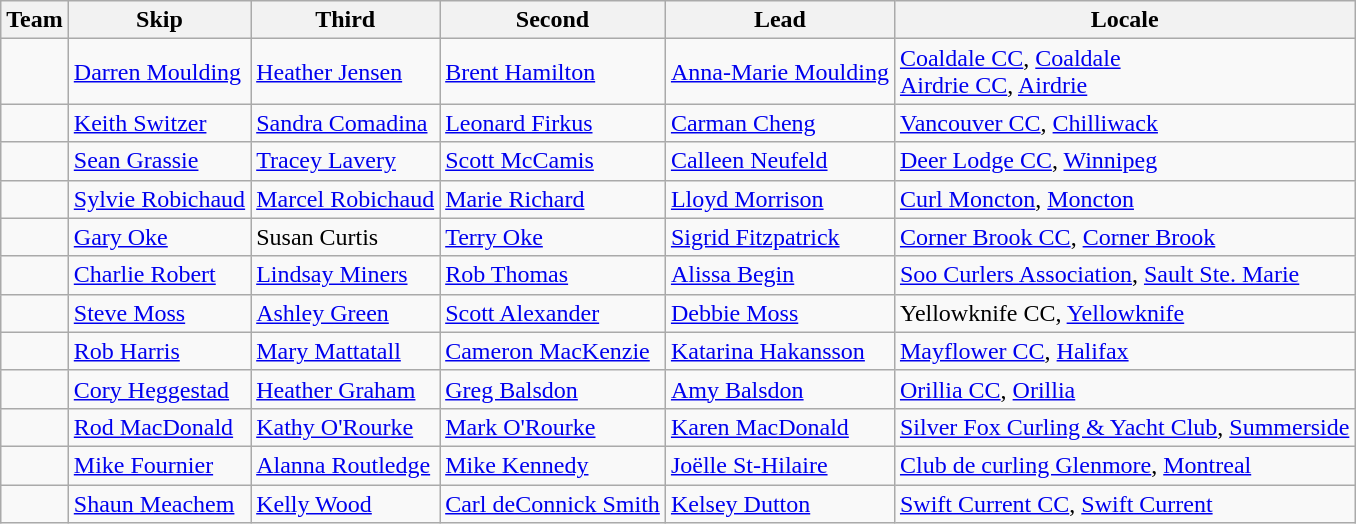<table class="wikitable">
<tr>
<th>Team</th>
<th>Skip</th>
<th>Third</th>
<th>Second</th>
<th>Lead</th>
<th>Locale</th>
</tr>
<tr>
<td></td>
<td><a href='#'>Darren Moulding</a></td>
<td><a href='#'>Heather Jensen</a></td>
<td><a href='#'>Brent Hamilton</a></td>
<td><a href='#'>Anna-Marie Moulding</a></td>
<td><a href='#'>Coaldale CC</a>, <a href='#'>Coaldale</a> <br> <a href='#'>Airdrie CC</a>, <a href='#'>Airdrie</a></td>
</tr>
<tr>
<td></td>
<td><a href='#'>Keith Switzer</a></td>
<td><a href='#'>Sandra Comadina</a></td>
<td><a href='#'>Leonard Firkus</a></td>
<td><a href='#'>Carman Cheng</a></td>
<td><a href='#'>Vancouver CC</a>, <a href='#'>Chilliwack</a></td>
</tr>
<tr>
<td></td>
<td><a href='#'>Sean Grassie</a></td>
<td><a href='#'>Tracey Lavery</a></td>
<td><a href='#'>Scott McCamis</a></td>
<td><a href='#'>Calleen Neufeld</a></td>
<td><a href='#'>Deer Lodge CC</a>, <a href='#'>Winnipeg</a></td>
</tr>
<tr>
<td></td>
<td><a href='#'>Sylvie Robichaud</a></td>
<td><a href='#'>Marcel Robichaud</a></td>
<td><a href='#'>Marie Richard</a></td>
<td><a href='#'>Lloyd Morrison</a></td>
<td><a href='#'>Curl Moncton</a>, <a href='#'>Moncton</a></td>
</tr>
<tr>
<td></td>
<td><a href='#'>Gary Oke</a></td>
<td>Susan Curtis</td>
<td><a href='#'>Terry Oke</a></td>
<td><a href='#'>Sigrid Fitzpatrick</a></td>
<td><a href='#'>Corner Brook CC</a>, <a href='#'>Corner Brook</a></td>
</tr>
<tr>
<td></td>
<td><a href='#'>Charlie Robert</a></td>
<td><a href='#'>Lindsay Miners</a></td>
<td><a href='#'>Rob Thomas</a></td>
<td><a href='#'>Alissa Begin</a></td>
<td><a href='#'>Soo Curlers Association</a>, <a href='#'>Sault Ste. Marie</a></td>
</tr>
<tr>
<td></td>
<td><a href='#'>Steve Moss</a></td>
<td><a href='#'>Ashley Green</a></td>
<td><a href='#'>Scott Alexander</a></td>
<td><a href='#'>Debbie Moss</a></td>
<td>Yellowknife CC, <a href='#'>Yellowknife</a></td>
</tr>
<tr>
<td></td>
<td><a href='#'>Rob Harris</a></td>
<td><a href='#'>Mary Mattatall</a></td>
<td><a href='#'>Cameron MacKenzie</a></td>
<td><a href='#'>Katarina Hakansson</a></td>
<td><a href='#'>Mayflower CC</a>, <a href='#'>Halifax</a></td>
</tr>
<tr>
<td></td>
<td><a href='#'>Cory Heggestad</a></td>
<td><a href='#'>Heather Graham</a></td>
<td><a href='#'>Greg Balsdon</a></td>
<td><a href='#'>Amy Balsdon</a></td>
<td><a href='#'>Orillia CC</a>, <a href='#'>Orillia</a></td>
</tr>
<tr>
<td></td>
<td><a href='#'>Rod MacDonald</a></td>
<td><a href='#'>Kathy O'Rourke</a></td>
<td><a href='#'>Mark O'Rourke</a></td>
<td><a href='#'>Karen MacDonald</a></td>
<td><a href='#'>Silver Fox Curling & Yacht Club</a>, <a href='#'>Summerside</a></td>
</tr>
<tr>
<td></td>
<td><a href='#'>Mike Fournier</a></td>
<td><a href='#'>Alanna Routledge</a></td>
<td><a href='#'>Mike Kennedy</a></td>
<td><a href='#'>Joëlle St-Hilaire</a></td>
<td><a href='#'>Club de curling Glenmore</a>, <a href='#'>Montreal</a></td>
</tr>
<tr>
<td></td>
<td><a href='#'>Shaun Meachem</a></td>
<td><a href='#'>Kelly Wood</a></td>
<td><a href='#'>Carl deConnick Smith</a></td>
<td><a href='#'>Kelsey Dutton</a></td>
<td><a href='#'>Swift Current CC</a>, <a href='#'>Swift Current</a></td>
</tr>
</table>
